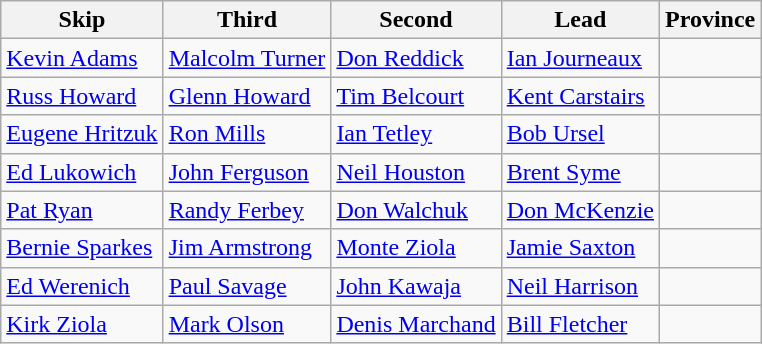<table class="wikitable">
<tr>
<th>Skip</th>
<th>Third</th>
<th>Second</th>
<th>Lead</th>
<th>Province</th>
</tr>
<tr>
<td><a href='#'>Kevin Adams</a></td>
<td><a href='#'>Malcolm Turner</a></td>
<td><a href='#'>Don Reddick</a></td>
<td><a href='#'>Ian Journeaux</a></td>
<td></td>
</tr>
<tr>
<td><a href='#'>Russ Howard</a></td>
<td><a href='#'>Glenn Howard</a></td>
<td><a href='#'>Tim Belcourt</a></td>
<td><a href='#'>Kent Carstairs</a></td>
<td></td>
</tr>
<tr>
<td><a href='#'>Eugene Hritzuk</a></td>
<td><a href='#'>Ron Mills</a></td>
<td><a href='#'>Ian Tetley</a></td>
<td><a href='#'>Bob Ursel</a></td>
<td></td>
</tr>
<tr>
<td><a href='#'>Ed Lukowich</a></td>
<td><a href='#'>John Ferguson</a></td>
<td><a href='#'>Neil Houston</a></td>
<td><a href='#'>Brent Syme</a></td>
<td></td>
</tr>
<tr>
<td><a href='#'>Pat Ryan</a></td>
<td><a href='#'>Randy Ferbey</a></td>
<td><a href='#'>Don Walchuk</a></td>
<td><a href='#'>Don McKenzie</a></td>
<td></td>
</tr>
<tr>
<td><a href='#'>Bernie Sparkes</a></td>
<td><a href='#'>Jim Armstrong</a></td>
<td><a href='#'>Monte Ziola</a></td>
<td><a href='#'>Jamie Saxton</a></td>
<td></td>
</tr>
<tr>
<td><a href='#'>Ed Werenich</a></td>
<td><a href='#'>Paul Savage</a></td>
<td><a href='#'>John Kawaja</a></td>
<td><a href='#'>Neil Harrison</a></td>
<td></td>
</tr>
<tr>
<td><a href='#'>Kirk Ziola</a></td>
<td><a href='#'>Mark Olson</a></td>
<td><a href='#'>Denis Marchand</a></td>
<td><a href='#'>Bill Fletcher</a></td>
<td></td>
</tr>
</table>
